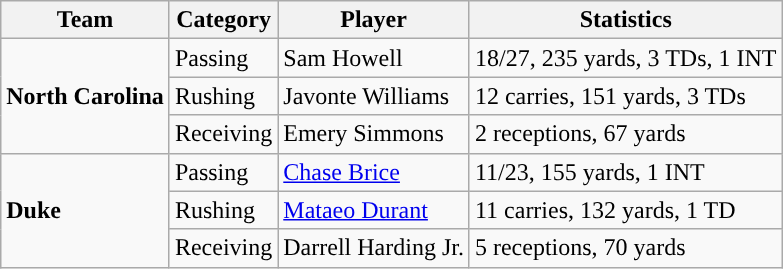<table class="wikitable" style="float: left;">
<tr>
<th>Team</th>
<th>Category</th>
<th>Player</th>
<th>Statistics</th>
</tr>
<tr>
<td rowspan=3><strong>North Carolina</strong></td>
<td>Passing</td>
<td>Sam Howell</td>
<td>18/27, 235 yards, 3 TDs, 1 INT</td>
</tr>
<tr>
<td>Rushing</td>
<td>Javonte Williams</td>
<td>12 carries, 151 yards, 3 TDs</td>
</tr>
<tr>
<td>Receiving</td>
<td>Emery Simmons</td>
<td>2 receptions, 67 yards</td>
</tr>
<tr>
<td rowspan=3><strong>Duke</strong></td>
<td>Passing</td>
<td><a href='#'>Chase Brice</a></td>
<td>11/23, 155 yards, 1 INT</td>
</tr>
<tr>
<td>Rushing</td>
<td><a href='#'>Mataeo Durant</a></td>
<td>11 carries, 132 yards, 1 TD</td>
</tr>
<tr>
<td>Receiving</td>
<td>Darrell Harding Jr.</td>
<td>5 receptions, 70 yards</td>
</tr>
</table>
